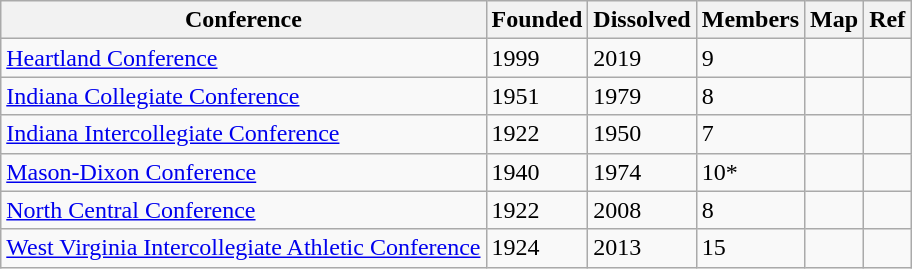<table class="wikitable sortable">
<tr>
<th>Conference</th>
<th>Founded</th>
<th>Dissolved</th>
<th>Members</th>
<th>Map</th>
<th>Ref</th>
</tr>
<tr>
<td><a href='#'>Heartland Conference</a></td>
<td>1999</td>
<td>2019</td>
<td>9</td>
<td></td>
<td></td>
</tr>
<tr>
<td><a href='#'>Indiana Collegiate Conference</a></td>
<td>1951</td>
<td>1979</td>
<td>8</td>
<td></td>
<td></td>
</tr>
<tr>
<td><a href='#'>Indiana Intercollegiate Conference</a></td>
<td>1922</td>
<td>1950</td>
<td>7</td>
<td></td>
<td></td>
</tr>
<tr>
<td><a href='#'>Mason-Dixon Conference</a></td>
<td>1940</td>
<td>1974</td>
<td>10*</td>
<td></td>
<td></td>
</tr>
<tr>
<td><a href='#'>North Central Conference</a></td>
<td>1922</td>
<td>2008</td>
<td>8</td>
<td></td>
<td></td>
</tr>
<tr>
<td><a href='#'>West Virginia Intercollegiate Athletic Conference</a></td>
<td>1924</td>
<td>2013</td>
<td>15</td>
<td></td>
<td></td>
</tr>
</table>
